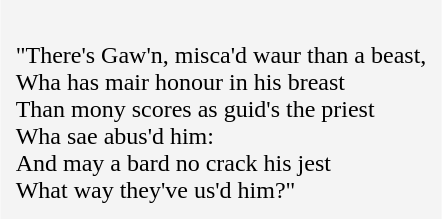<table cellpadding=10 border="0" align=center>
<tr>
<td bgcolor=#f4f4f4><br>"There's Gaw'n, misca'd waur than a beast,<br> 
Wha has mair honour in his breast<br>
Than mony scores as guid's the priest<br>
Wha sae abus'd him:<br>
And may a bard no crack his jest<br>
What way they've us'd him?"<br></td>
</tr>
</table>
